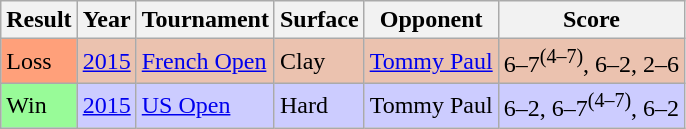<table class="sortable wikitable">
<tr>
<th>Result</th>
<th>Year</th>
<th>Tournament</th>
<th>Surface</th>
<th>Opponent</th>
<th class=unsortable>Score</th>
</tr>
<tr style="background:#ebc2af;">
<td style="background:#ffa07a;">Loss</td>
<td><a href='#'>2015</a></td>
<td><a href='#'>French Open</a></td>
<td>Clay</td>
<td> <a href='#'>Tommy Paul</a></td>
<td>6–7<sup>(4–7)</sup>, 6–2, 2–6</td>
</tr>
<tr style="background:#ccf;">
<td style="background:#98fb98;">Win</td>
<td><a href='#'>2015</a></td>
<td><a href='#'>US Open</a></td>
<td>Hard</td>
<td> Tommy Paul</td>
<td>6–2, 6–7<sup>(4–7)</sup>, 6–2</td>
</tr>
</table>
